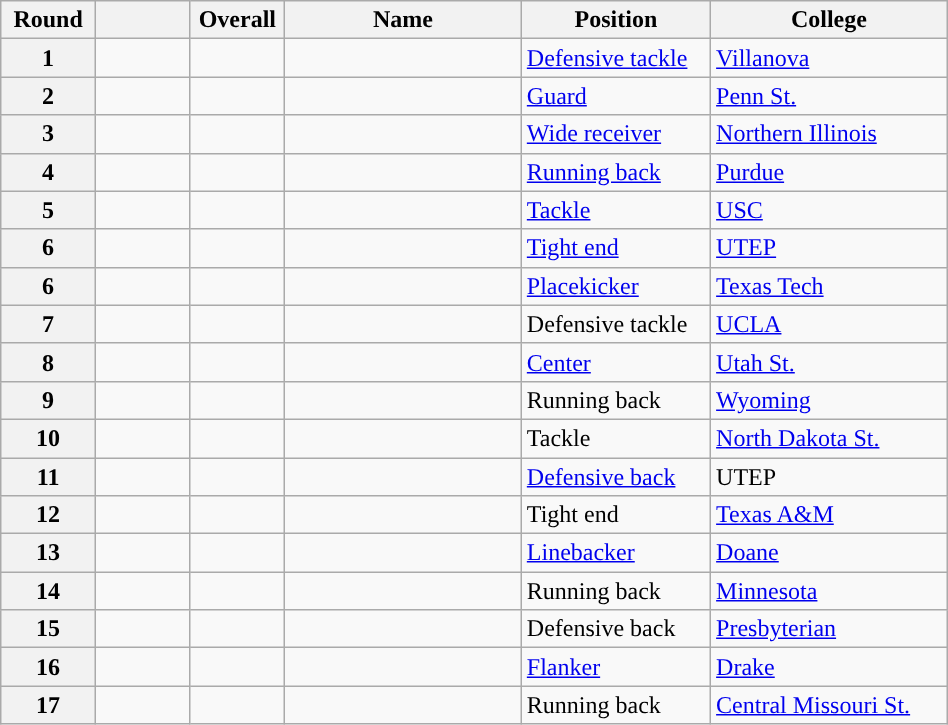<table class="wikitable sortable" style="width: 50%;">
<tr>
<th scope="col" style="width: 10%;">Round</th>
<th scope="col" style="width: 10%;"></th>
<th scope="col" style="width: 10%;">Overall</th>
<th scope="col" style="width: 25%;">Name</th>
<th scope="col" style="width: 20%;">Position</th>
<th scope="col" style="width: 25%;">College</th>
</tr>
<tr>
<th scope="row">1</th>
<td></td>
<td></td>
<td></td>
<td><a href='#'>Defensive tackle</a></td>
<td><a href='#'>Villanova</a></td>
</tr>
<tr>
<th scope="row">2</th>
<td></td>
<td></td>
<td></td>
<td><a href='#'>Guard</a></td>
<td><a href='#'>Penn St.</a></td>
</tr>
<tr>
<th scope="row">3</th>
<td></td>
<td></td>
<td></td>
<td><a href='#'>Wide receiver</a></td>
<td><a href='#'>Northern Illinois</a></td>
</tr>
<tr>
<th scope="row">4</th>
<td></td>
<td></td>
<td></td>
<td><a href='#'>Running back</a></td>
<td><a href='#'>Purdue</a></td>
</tr>
<tr>
<th scope="row">5</th>
<td></td>
<td></td>
<td></td>
<td><a href='#'>Tackle</a></td>
<td><a href='#'>USC</a></td>
</tr>
<tr>
<th scope="row">6</th>
<td></td>
<td></td>
<td></td>
<td><a href='#'>Tight end</a></td>
<td><a href='#'>UTEP</a></td>
</tr>
<tr>
<th scope="row">6</th>
<td></td>
<td></td>
<td></td>
<td><a href='#'>Placekicker</a></td>
<td><a href='#'>Texas Tech</a></td>
</tr>
<tr>
<th scope="row">7</th>
<td></td>
<td></td>
<td></td>
<td>Defensive tackle</td>
<td><a href='#'>UCLA</a></td>
</tr>
<tr>
<th scope="row">8</th>
<td></td>
<td></td>
<td></td>
<td><a href='#'>Center</a></td>
<td><a href='#'>Utah St.</a></td>
</tr>
<tr>
<th scope="row">9</th>
<td></td>
<td></td>
<td></td>
<td>Running back</td>
<td><a href='#'>Wyoming</a></td>
</tr>
<tr>
<th scope="row">10</th>
<td></td>
<td></td>
<td></td>
<td>Tackle</td>
<td><a href='#'>North Dakota St.</a></td>
</tr>
<tr>
<th scope="row">11</th>
<td></td>
<td></td>
<td></td>
<td><a href='#'>Defensive back</a></td>
<td>UTEP</td>
</tr>
<tr>
<th scope="row">12</th>
<td></td>
<td></td>
<td></td>
<td>Tight end</td>
<td><a href='#'>Texas A&M</a></td>
</tr>
<tr>
<th scope="row">13</th>
<td></td>
<td></td>
<td></td>
<td><a href='#'>Linebacker</a></td>
<td><a href='#'>Doane</a></td>
</tr>
<tr>
<th scope="row">14</th>
<td></td>
<td></td>
<td></td>
<td>Running back</td>
<td><a href='#'>Minnesota</a></td>
</tr>
<tr>
<th scope="row">15</th>
<td></td>
<td></td>
<td></td>
<td>Defensive back</td>
<td><a href='#'>Presbyterian</a></td>
</tr>
<tr>
<th scope="row">16</th>
<td></td>
<td></td>
<td></td>
<td><a href='#'>Flanker</a></td>
<td><a href='#'>Drake</a></td>
</tr>
<tr>
<th scope="row">17</th>
<td></td>
<td></td>
<td></td>
<td>Running back</td>
<td><a href='#'>Central Missouri St.</a></td>
</tr>
</table>
